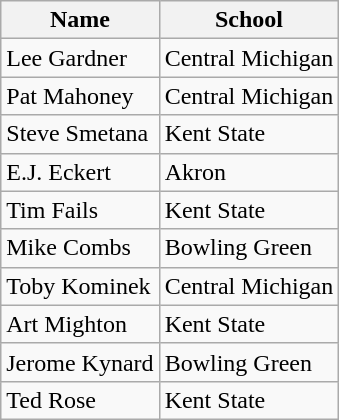<table class=wikitable>
<tr>
<th>Name</th>
<th>School</th>
</tr>
<tr>
<td>Lee Gardner</td>
<td>Central Michigan</td>
</tr>
<tr>
<td>Pat Mahoney</td>
<td>Central Michigan</td>
</tr>
<tr>
<td>Steve Smetana</td>
<td>Kent State</td>
</tr>
<tr>
<td>E.J. Eckert</td>
<td>Akron</td>
</tr>
<tr>
<td>Tim Fails</td>
<td>Kent State</td>
</tr>
<tr>
<td>Mike Combs</td>
<td>Bowling Green</td>
</tr>
<tr>
<td>Toby Kominek</td>
<td>Central Michigan</td>
</tr>
<tr>
<td>Art Mighton</td>
<td>Kent State</td>
</tr>
<tr>
<td>Jerome Kynard</td>
<td>Bowling Green</td>
</tr>
<tr>
<td>Ted Rose</td>
<td>Kent State</td>
</tr>
</table>
